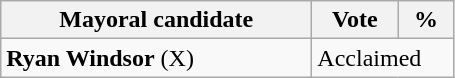<table class="wikitable">
<tr>
<th width="200px">Mayoral candidate</th>
<th width="50px">Vote</th>
<th width="30px">%</th>
</tr>
<tr>
<td><strong>Ryan Windsor</strong> (X) </td>
<td colspan="2">Acclaimed</td>
</tr>
</table>
